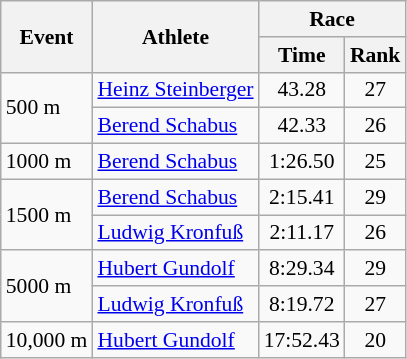<table class="wikitable" border="1" style="font-size:90%">
<tr>
<th rowspan=2>Event</th>
<th rowspan=2>Athlete</th>
<th colspan=2>Race</th>
</tr>
<tr>
<th>Time</th>
<th>Rank</th>
</tr>
<tr>
<td rowspan=2>500 m</td>
<td><a href='#'>Heinz Steinberger</a></td>
<td align=center>43.28</td>
<td align=center>27</td>
</tr>
<tr>
<td><a href='#'>Berend Schabus</a></td>
<td align=center>42.33</td>
<td align=center>26</td>
</tr>
<tr>
<td>1000 m</td>
<td><a href='#'>Berend Schabus</a></td>
<td align=center>1:26.50</td>
<td align=center>25</td>
</tr>
<tr>
<td rowspan=2>1500 m</td>
<td><a href='#'>Berend Schabus</a></td>
<td align=center>2:15.41</td>
<td align=center>29</td>
</tr>
<tr>
<td><a href='#'>Ludwig Kronfuß</a></td>
<td align=center>2:11.17</td>
<td align=center>26</td>
</tr>
<tr>
<td rowspan=2>5000 m</td>
<td><a href='#'>Hubert Gundolf</a></td>
<td align=center>8:29.34</td>
<td align=center>29</td>
</tr>
<tr>
<td><a href='#'>Ludwig Kronfuß</a></td>
<td align=center>8:19.72</td>
<td align=center>27</td>
</tr>
<tr>
<td>10,000 m</td>
<td><a href='#'>Hubert Gundolf</a></td>
<td align=center>17:52.43</td>
<td align=center>20</td>
</tr>
</table>
